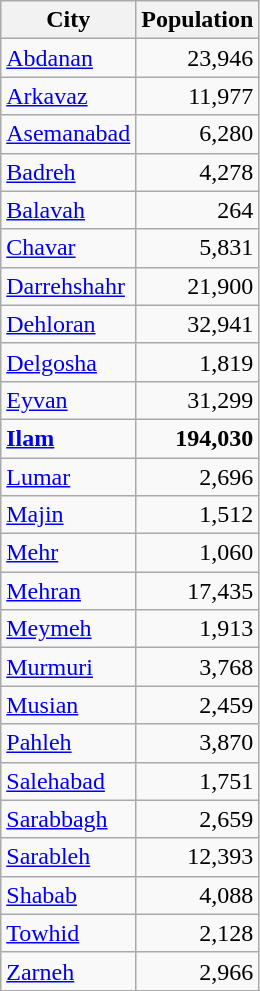<table class="wikitable sortable">
<tr>
<th>City</th>
<th>Population</th>
</tr>
<tr>
<td><a href='#'>Abdanan</a></td>
<td style="text-align: right;">23,946</td>
</tr>
<tr>
<td><a href='#'>Arkavaz</a></td>
<td style="text-align: right;">11,977</td>
</tr>
<tr>
<td><a href='#'>Asemanabad</a></td>
<td style="text-align: right;">6,280</td>
</tr>
<tr>
<td><a href='#'>Badreh</a></td>
<td style="text-align: right;">4,278</td>
</tr>
<tr>
<td><a href='#'>Balavah</a></td>
<td style="text-align: right;">264</td>
</tr>
<tr>
<td><a href='#'>Chavar</a></td>
<td style="text-align: right;">5,831</td>
</tr>
<tr>
<td><a href='#'>Darrehshahr</a></td>
<td style="text-align: right;">21,900</td>
</tr>
<tr>
<td><a href='#'>Dehloran</a></td>
<td style="text-align: right;">32,941</td>
</tr>
<tr>
<td><a href='#'>Delgosha</a></td>
<td style="text-align: right;">1,819</td>
</tr>
<tr>
<td><a href='#'>Eyvan</a></td>
<td style="text-align: right;">31,299</td>
</tr>
<tr>
<td><strong><a href='#'>Ilam</a></strong></td>
<td style="text-align: right;"><strong>194,030</strong></td>
</tr>
<tr>
<td><a href='#'>Lumar</a></td>
<td style="text-align: right;">2,696</td>
</tr>
<tr>
<td><a href='#'>Majin</a></td>
<td style="text-align: right;">1,512</td>
</tr>
<tr>
<td><a href='#'>Mehr</a></td>
<td style="text-align: right;">1,060</td>
</tr>
<tr>
<td><a href='#'>Mehran</a></td>
<td style="text-align: right;">17,435</td>
</tr>
<tr>
<td><a href='#'>Meymeh</a></td>
<td style="text-align: right;">1,913</td>
</tr>
<tr>
<td><a href='#'>Murmuri</a></td>
<td style="text-align: right;">3,768</td>
</tr>
<tr>
<td><a href='#'>Musian</a></td>
<td style="text-align: right;">2,459</td>
</tr>
<tr>
<td><a href='#'>Pahleh</a></td>
<td style="text-align: right;">3,870</td>
</tr>
<tr>
<td><a href='#'>Salehabad</a></td>
<td style="text-align: right;">1,751</td>
</tr>
<tr>
<td><a href='#'>Sarabbagh</a></td>
<td style="text-align: right;">2,659</td>
</tr>
<tr>
<td><a href='#'>Sarableh</a></td>
<td style="text-align: right;">12,393</td>
</tr>
<tr>
<td><a href='#'>Shabab</a></td>
<td style="text-align: right;">4,088</td>
</tr>
<tr>
<td><a href='#'>Towhid</a></td>
<td style="text-align: right;">2,128</td>
</tr>
<tr>
<td><a href='#'>Zarneh</a></td>
<td style="text-align: right;">2,966</td>
</tr>
</table>
